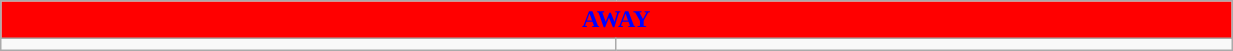<table class="wikitable collapsible collapsed" style="width:65%">
<tr>
<th colspan=6 ! style="color:blue; background:red;">AWAY</th>
</tr>
<tr>
<td></td>
<td></td>
</tr>
</table>
